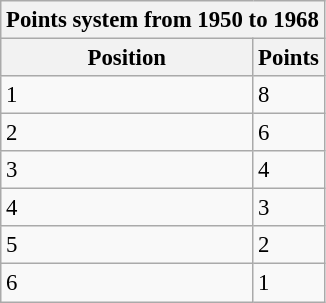<table class="wikitable" style="font-size: 95%;">
<tr>
<th colspan="2">Points system from 1950 to 1968</th>
</tr>
<tr>
<th><strong>Position</strong></th>
<th width="20">Points</th>
</tr>
<tr>
<td>1</td>
<td>8</td>
</tr>
<tr>
<td>2</td>
<td>6</td>
</tr>
<tr>
<td>3</td>
<td>4</td>
</tr>
<tr>
<td>4</td>
<td>3</td>
</tr>
<tr>
<td>5</td>
<td>2</td>
</tr>
<tr>
<td>6</td>
<td>1</td>
</tr>
</table>
